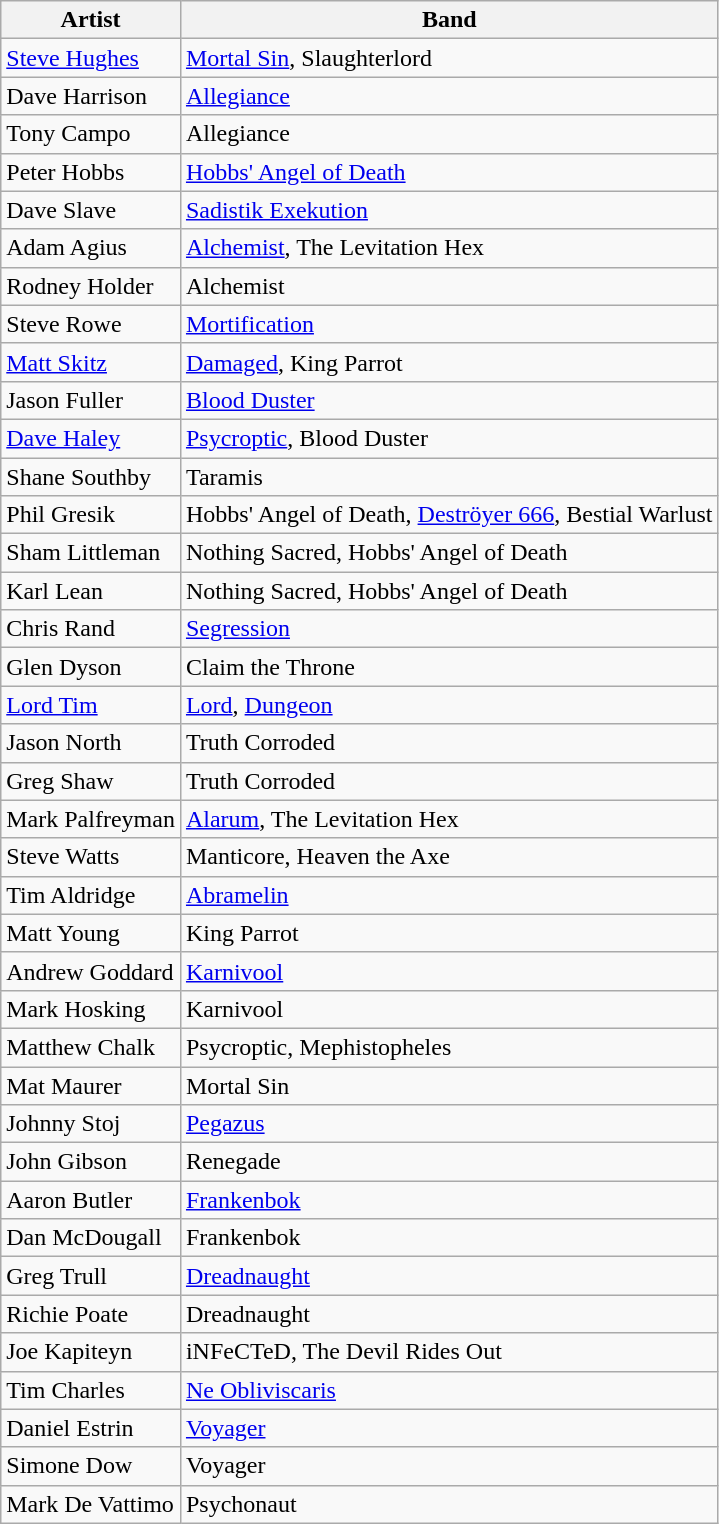<table class="wikitable">
<tr>
<th>Artist</th>
<th>Band</th>
</tr>
<tr>
<td><a href='#'>Steve Hughes</a></td>
<td><a href='#'>Mortal Sin</a>, Slaughterlord</td>
</tr>
<tr>
<td>Dave Harrison</td>
<td><a href='#'>Allegiance</a></td>
</tr>
<tr>
<td>Tony Campo</td>
<td>Allegiance</td>
</tr>
<tr>
<td>Peter Hobbs</td>
<td><a href='#'>Hobbs' Angel of Death</a></td>
</tr>
<tr>
<td>Dave Slave</td>
<td><a href='#'>Sadistik Exekution</a></td>
</tr>
<tr>
<td>Adam Agius</td>
<td><a href='#'>Alchemist</a>, The Levitation Hex</td>
</tr>
<tr>
<td>Rodney Holder</td>
<td>Alchemist</td>
</tr>
<tr>
<td>Steve Rowe</td>
<td><a href='#'>Mortification</a></td>
</tr>
<tr>
<td><a href='#'>Matt Skitz</a></td>
<td><a href='#'>Damaged</a>, King Parrot</td>
</tr>
<tr>
<td>Jason Fuller</td>
<td><a href='#'>Blood Duster</a></td>
</tr>
<tr>
<td><a href='#'>Dave Haley</a></td>
<td><a href='#'>Psycroptic</a>, Blood Duster</td>
</tr>
<tr>
<td>Shane Southby</td>
<td>Taramis</td>
</tr>
<tr>
<td>Phil Gresik</td>
<td>Hobbs' Angel of Death, <a href='#'>Deströyer 666</a>, Bestial Warlust</td>
</tr>
<tr>
<td>Sham Littleman</td>
<td>Nothing Sacred, Hobbs' Angel of Death</td>
</tr>
<tr>
<td>Karl Lean</td>
<td>Nothing Sacred, Hobbs' Angel of Death</td>
</tr>
<tr>
<td>Chris Rand</td>
<td><a href='#'>Segression</a></td>
</tr>
<tr>
<td>Glen Dyson</td>
<td>Claim the Throne</td>
</tr>
<tr>
<td><a href='#'>Lord Tim</a></td>
<td><a href='#'>Lord</a>, <a href='#'>Dungeon</a></td>
</tr>
<tr>
<td>Jason North</td>
<td>Truth Corroded</td>
</tr>
<tr>
<td>Greg Shaw</td>
<td>Truth Corroded</td>
</tr>
<tr>
<td>Mark Palfreyman</td>
<td><a href='#'>Alarum</a>, The Levitation Hex</td>
</tr>
<tr>
<td>Steve Watts</td>
<td>Manticore, Heaven the Axe</td>
</tr>
<tr>
<td>Tim Aldridge</td>
<td><a href='#'>Abramelin</a></td>
</tr>
<tr>
<td>Matt Young</td>
<td>King Parrot</td>
</tr>
<tr>
<td>Andrew Goddard</td>
<td><a href='#'>Karnivool</a></td>
</tr>
<tr>
<td>Mark Hosking</td>
<td>Karnivool</td>
</tr>
<tr>
<td>Matthew Chalk</td>
<td>Psycroptic, Mephistopheles</td>
</tr>
<tr>
<td>Mat Maurer</td>
<td>Mortal Sin</td>
</tr>
<tr>
<td>Johnny Stoj</td>
<td><a href='#'>Pegazus</a></td>
</tr>
<tr>
<td>John Gibson</td>
<td>Renegade</td>
</tr>
<tr>
<td>Aaron Butler</td>
<td><a href='#'>Frankenbok</a></td>
</tr>
<tr>
<td>Dan McDougall</td>
<td>Frankenbok</td>
</tr>
<tr>
<td>Greg Trull</td>
<td><a href='#'>Dreadnaught</a></td>
</tr>
<tr>
<td>Richie Poate</td>
<td>Dreadnaught</td>
</tr>
<tr>
<td>Joe Kapiteyn</td>
<td>iNFeCTeD, The Devil Rides Out</td>
</tr>
<tr>
<td>Tim Charles</td>
<td><a href='#'>Ne Obliviscaris</a></td>
</tr>
<tr>
<td>Daniel Estrin</td>
<td><a href='#'>Voyager</a></td>
</tr>
<tr>
<td>Simone Dow</td>
<td>Voyager</td>
</tr>
<tr>
<td>Mark De Vattimo</td>
<td>Psychonaut</td>
</tr>
</table>
